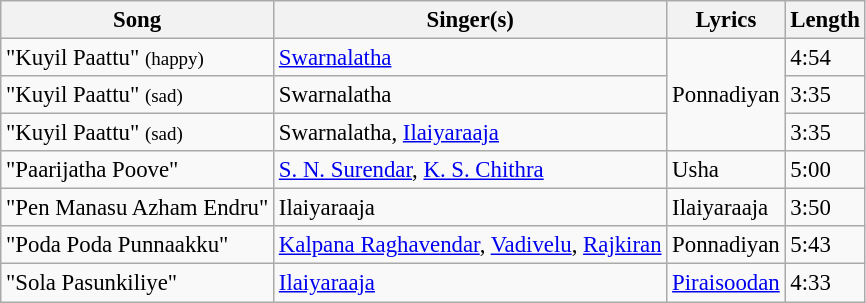<table class="wikitable" style="font-size:95%;">
<tr>
<th>Song</th>
<th>Singer(s)</th>
<th>Lyrics</th>
<th>Length</th>
</tr>
<tr>
<td>"Kuyil Paattu" <small>(happy)</small></td>
<td><a href='#'>Swarnalatha</a></td>
<td rowspan=3>Ponnadiyan</td>
<td>4:54</td>
</tr>
<tr>
<td>"Kuyil Paattu" <small>(sad)</small></td>
<td>Swarnalatha</td>
<td>3:35</td>
</tr>
<tr>
<td>"Kuyil Paattu" <small>(sad)</small></td>
<td>Swarnalatha, <a href='#'>Ilaiyaraaja</a></td>
<td>3:35</td>
</tr>
<tr>
<td>"Paarijatha Poove"</td>
<td><a href='#'>S. N. Surendar</a>, <a href='#'>K. S. Chithra</a></td>
<td>Usha</td>
<td>5:00</td>
</tr>
<tr>
<td>"Pen Manasu Azham Endru"</td>
<td>Ilaiyaraaja</td>
<td>Ilaiyaraaja</td>
<td>3:50</td>
</tr>
<tr>
<td>"Poda Poda Punnaakku"</td>
<td><a href='#'>Kalpana Raghavendar</a>, <a href='#'>Vadivelu</a>, <a href='#'>Rajkiran</a></td>
<td>Ponnadiyan</td>
<td>5:43</td>
</tr>
<tr>
<td>"Sola Pasunkiliye"</td>
<td><a href='#'>Ilaiyaraaja</a></td>
<td><a href='#'>Piraisoodan</a></td>
<td>4:33</td>
</tr>
</table>
